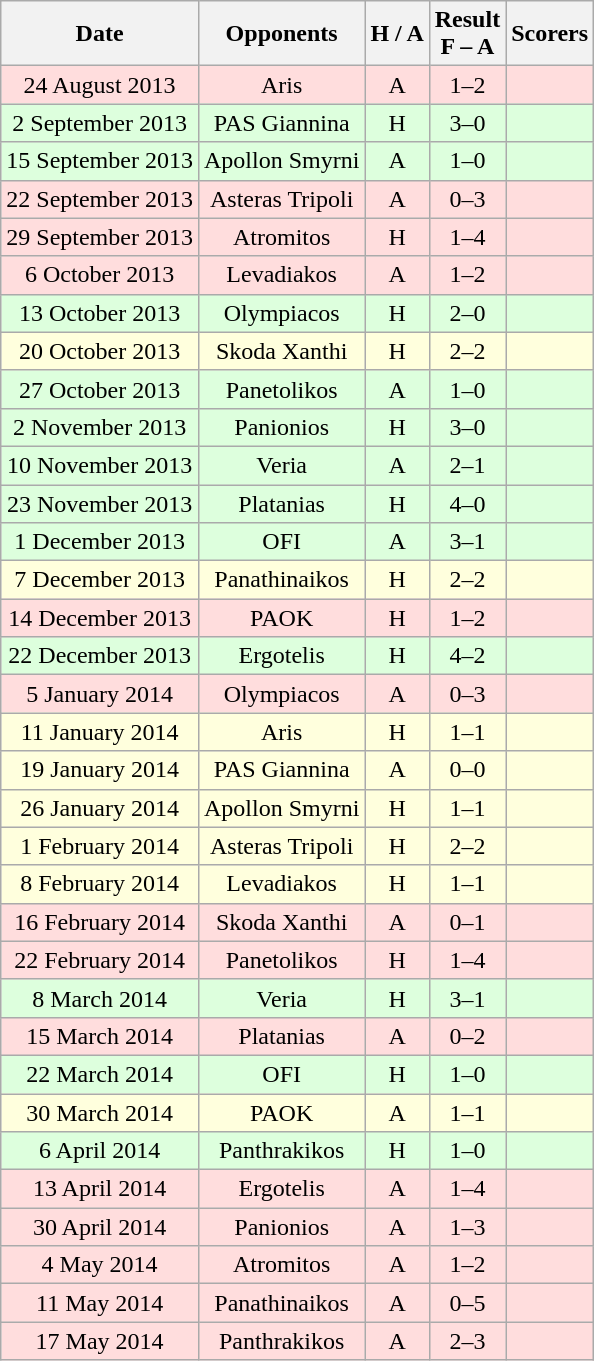<table class="wikitable" style="text-align:center">
<tr>
<th>Date</th>
<th>Opponents</th>
<th>H / A</th>
<th>Result<br>F – A</th>
<th>Scorers</th>
</tr>
<tr bgcolor="#ffdddd">
<td>24 August 2013</td>
<td>Aris</td>
<td>A</td>
<td>1–2</td>
<td></td>
</tr>
<tr bgcolor="#ddffdd">
<td>2 September 2013</td>
<td>PAS Giannina</td>
<td>H</td>
<td>3–0</td>
<td></td>
</tr>
<tr bgcolor="#ddffdd">
<td>15 September 2013</td>
<td>Apollon Smyrni</td>
<td>A</td>
<td>1–0</td>
<td></td>
</tr>
<tr bgcolor="#ffdddd">
<td>22 September 2013</td>
<td>Asteras Tripoli</td>
<td>A</td>
<td>0–3</td>
<td></td>
</tr>
<tr bgcolor="#ffdddd">
<td>29 September 2013</td>
<td>Atromitos</td>
<td>H</td>
<td>1–4</td>
<td></td>
</tr>
<tr bgcolor="#ffdddd">
<td>6 October 2013</td>
<td>Levadiakos</td>
<td>A</td>
<td>1–2</td>
<td></td>
</tr>
<tr bgcolor="#ddffdd">
<td>13 October 2013</td>
<td>Olympiacos</td>
<td>H</td>
<td>2–0</td>
<td></td>
</tr>
<tr bgcolor="#ffffdd">
<td>20 October 2013</td>
<td>Skoda Xanthi</td>
<td>H</td>
<td>2–2</td>
<td></td>
</tr>
<tr bgcolor="#ddffdd">
<td>27 October 2013</td>
<td>Panetolikos</td>
<td>A</td>
<td>1–0</td>
<td></td>
</tr>
<tr bgcolor="#ddffdd">
<td>2 November 2013</td>
<td>Panionios</td>
<td>H</td>
<td>3–0</td>
<td></td>
</tr>
<tr bgcolor="#ddffdd">
<td>10 November 2013</td>
<td>Veria</td>
<td>A</td>
<td>2–1</td>
<td></td>
</tr>
<tr bgcolor="#ddffdd">
<td>23 November 2013</td>
<td>Platanias</td>
<td>H</td>
<td>4–0</td>
<td></td>
</tr>
<tr bgcolor="#ddffdd">
<td>1 December 2013</td>
<td>OFI</td>
<td>A</td>
<td>3–1</td>
<td></td>
</tr>
<tr bgcolor="#ffffdd">
<td>7 December 2013</td>
<td>Panathinaikos</td>
<td>H</td>
<td>2–2</td>
<td></td>
</tr>
<tr bgcolor="#ffdddd">
<td>14 December 2013</td>
<td>PAOK</td>
<td>H</td>
<td>1–2</td>
<td></td>
</tr>
<tr bgcolor="#ddffdd">
<td>22 December 2013</td>
<td>Ergotelis</td>
<td>H</td>
<td>4–2</td>
<td></td>
</tr>
<tr bgcolor="#ffdddd">
<td>5 January 2014</td>
<td>Olympiacos</td>
<td>A</td>
<td>0–3</td>
<td></td>
</tr>
<tr bgcolor="#ffffdd">
<td>11 January 2014</td>
<td>Aris</td>
<td>H</td>
<td>1–1</td>
<td></td>
</tr>
<tr bgcolor="#ffffdd">
<td>19 January 2014</td>
<td>PAS Giannina</td>
<td>A</td>
<td>0–0</td>
<td></td>
</tr>
<tr bgcolor="#ffffdd">
<td>26 January 2014</td>
<td>Apollon Smyrni</td>
<td>H</td>
<td>1–1</td>
<td></td>
</tr>
<tr bgcolor="#ffffdd">
<td>1 February 2014</td>
<td>Asteras Tripoli</td>
<td>H</td>
<td>2–2</td>
<td></td>
</tr>
<tr bgcolor="#ffffdd">
<td>8 February 2014</td>
<td>Levadiakos</td>
<td>H</td>
<td>1–1</td>
<td></td>
</tr>
<tr bgcolor="#ffdddd">
<td>16 February 2014</td>
<td>Skoda Xanthi</td>
<td>A</td>
<td>0–1</td>
<td></td>
</tr>
<tr bgcolor="#ffdddd">
<td>22 February 2014</td>
<td>Panetolikos</td>
<td>H</td>
<td>1–4</td>
<td></td>
</tr>
<tr bgcolor="#ddffdd">
<td>8 March 2014</td>
<td>Veria</td>
<td>H</td>
<td>3–1</td>
<td></td>
</tr>
<tr bgcolor="#ffdddd">
<td>15 March 2014</td>
<td>Platanias</td>
<td>A</td>
<td>0–2</td>
<td></td>
</tr>
<tr bgcolor="#ddffdd">
<td>22 March 2014</td>
<td>OFI</td>
<td>H</td>
<td>1–0</td>
<td></td>
</tr>
<tr bgcolor="#ffffdd">
<td>30 March 2014</td>
<td>PAOK</td>
<td>A</td>
<td>1–1</td>
<td></td>
</tr>
<tr bgcolor="#ddffdd">
<td>6 April 2014</td>
<td>Panthrakikos</td>
<td>H</td>
<td>1–0</td>
<td></td>
</tr>
<tr bgcolor="#ffdddd">
<td>13 April 2014</td>
<td>Ergotelis</td>
<td>A</td>
<td>1–4</td>
<td></td>
</tr>
<tr bgcolor="#ffdddd">
<td>30 April 2014</td>
<td>Panionios</td>
<td>A</td>
<td>1–3</td>
<td></td>
</tr>
<tr bgcolor="#ffdddd">
<td>4 May 2014</td>
<td>Atromitos</td>
<td>A</td>
<td>1–2</td>
<td></td>
</tr>
<tr bgcolor="#ffdddd">
<td>11 May 2014</td>
<td>Panathinaikos</td>
<td>A</td>
<td>0–5</td>
<td></td>
</tr>
<tr bgcolor="#ffdddd">
<td>17 May 2014</td>
<td>Panthrakikos</td>
<td>A</td>
<td>2–3</td>
<td></td>
</tr>
</table>
